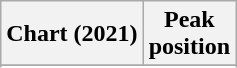<table class="wikitable sortable plainrowheaders" style="text-align:center">
<tr>
<th scope="col">Chart (2021)</th>
<th scope="col">Peak<br>position</th>
</tr>
<tr>
</tr>
<tr>
</tr>
<tr>
</tr>
</table>
